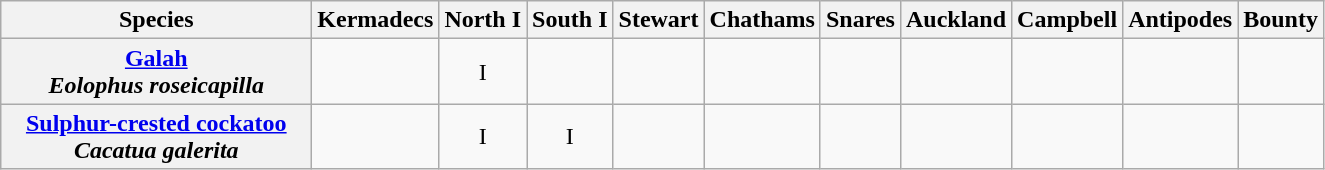<table class="wikitable" style="text-align:center">
<tr>
<th width="200">Species</th>
<th>Kermadecs</th>
<th>North I</th>
<th>South I</th>
<th>Stewart</th>
<th>Chathams</th>
<th>Snares</th>
<th>Auckland</th>
<th>Campbell</th>
<th>Antipodes</th>
<th>Bounty</th>
</tr>
<tr>
<th><a href='#'>Galah</a><br><em>Eolophus roseicapilla</em></th>
<td></td>
<td>I</td>
<td></td>
<td></td>
<td></td>
<td></td>
<td></td>
<td></td>
<td></td>
<td></td>
</tr>
<tr>
<th><a href='#'>Sulphur-crested cockatoo</a><br><em>Cacatua galerita</em></th>
<td></td>
<td>I</td>
<td>I</td>
<td></td>
<td></td>
<td></td>
<td></td>
<td></td>
<td></td>
<td></td>
</tr>
</table>
